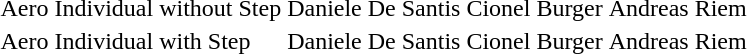<table>
<tr>
<td>Aero Individual without Step</td>
<td>Daniele De Santis </td>
<td>Cionel Burger </td>
<td>Andreas Riem </td>
</tr>
<tr>
<td>Aero Individual with Step</td>
<td>Daniele De Santis </td>
<td>Cionel Burger </td>
<td>Andreas Riem </td>
</tr>
<tr>
</tr>
</table>
